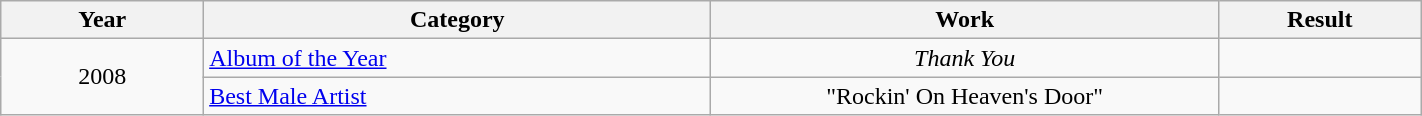<table | width="75%" class="wikitable sortable">
<tr>
<th width="10%">Year</th>
<th width="25%">Category</th>
<th width="25%">Work</th>
<th width="10%">Result</th>
</tr>
<tr>
<td align="center" rowspan=2>2008</td>
<td><a href='#'>Album of the Year</a></td>
<td align="center"><em>Thank You</em></td>
<td></td>
</tr>
<tr>
<td><a href='#'>Best Male Artist</a></td>
<td align=center>"Rockin' On Heaven's Door"</td>
<td></td>
</tr>
</table>
